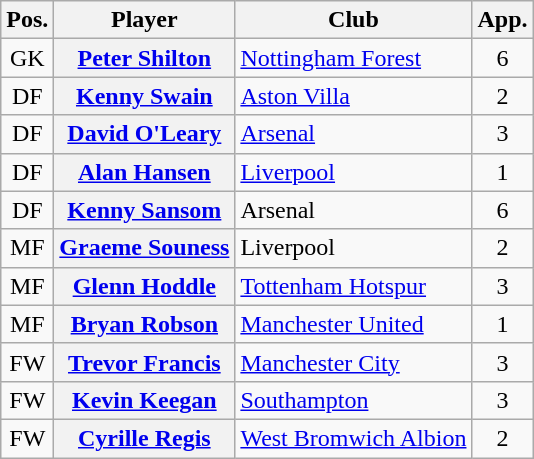<table class="wikitable plainrowheaders" style="text-align: left">
<tr>
<th scope=col>Pos.</th>
<th scope=col>Player</th>
<th scope=col>Club</th>
<th scope=col>App.</th>
</tr>
<tr>
<td style=text-align:center>GK</td>
<th scope=row><a href='#'>Peter Shilton</a> </th>
<td><a href='#'>Nottingham Forest</a></td>
<td style=text-align:center>6</td>
</tr>
<tr>
<td style=text-align:center>DF</td>
<th scope=row><a href='#'>Kenny Swain</a> </th>
<td><a href='#'>Aston Villa</a></td>
<td style=text-align:center>2</td>
</tr>
<tr>
<td style=text-align:center>DF</td>
<th scope=row><a href='#'>David O'Leary</a> </th>
<td><a href='#'>Arsenal</a></td>
<td style=text-align:center>3</td>
</tr>
<tr>
<td style=text-align:center>DF</td>
<th scope=row><a href='#'>Alan Hansen</a></th>
<td><a href='#'>Liverpool</a></td>
<td style=text-align:center>1</td>
</tr>
<tr>
<td style=text-align:center>DF</td>
<th scope=row><a href='#'>Kenny Sansom</a> </th>
<td>Arsenal</td>
<td style=text-align:center>6</td>
</tr>
<tr>
<td style=text-align:center>MF</td>
<th scope=row><a href='#'>Graeme Souness</a> </th>
<td>Liverpool</td>
<td style=text-align:center>2</td>
</tr>
<tr>
<td style=text-align:center>MF</td>
<th scope=row><a href='#'>Glenn Hoddle</a> </th>
<td><a href='#'>Tottenham Hotspur</a></td>
<td style=text-align:center>3</td>
</tr>
<tr>
<td style=text-align:center>MF</td>
<th scope=row><a href='#'>Bryan Robson</a></th>
<td><a href='#'>Manchester United</a></td>
<td style=text-align:center>1</td>
</tr>
<tr>
<td style=text-align:center>FW</td>
<th scope=row><a href='#'>Trevor Francis</a> </th>
<td><a href='#'>Manchester City</a></td>
<td style=text-align:center>3</td>
</tr>
<tr>
<td style=text-align:center>FW</td>
<th scope=row><a href='#'>Kevin Keegan</a> </th>
<td><a href='#'>Southampton</a></td>
<td style=text-align:center>3</td>
</tr>
<tr>
<td style=text-align:center>FW</td>
<th scope=row><a href='#'>Cyrille Regis</a> </th>
<td><a href='#'>West Bromwich Albion</a></td>
<td style=text-align:center>2</td>
</tr>
</table>
